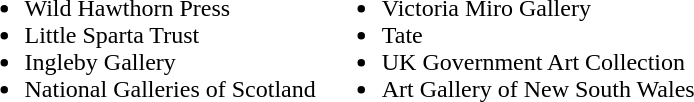<table>
<tr valign="top">
<td><br><ul><li>Wild Hawthorn Press</li><li>Little Sparta Trust</li><li>Ingleby Gallery</li><li>National Galleries of Scotland</li></ul></td>
<td><br><ul><li>Victoria Miro Gallery</li><li>Tate</li><li>UK Government Art Collection</li><li>Art Gallery of New South Wales</li></ul></td>
</tr>
</table>
